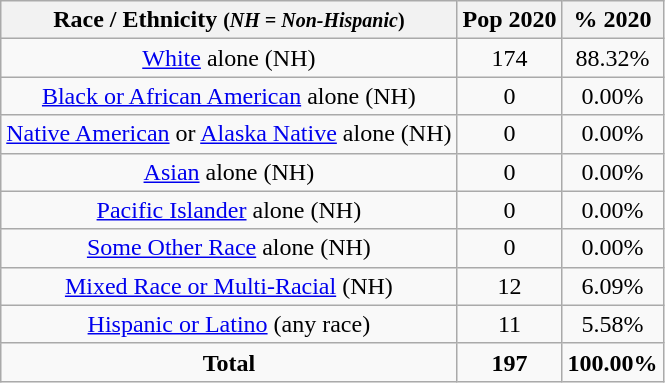<table class="wikitable" style="text-align:center;">
<tr>
<th>Race / Ethnicity <small>(<em>NH = Non-Hispanic</em>)</small></th>
<th>Pop 2020</th>
<th>% 2020</th>
</tr>
<tr>
<td><a href='#'>White</a> alone (NH)</td>
<td>174</td>
<td>88.32%</td>
</tr>
<tr>
<td><a href='#'>Black or African American</a> alone (NH)</td>
<td>0</td>
<td>0.00%</td>
</tr>
<tr>
<td><a href='#'>Native American</a> or <a href='#'>Alaska Native</a> alone (NH)</td>
<td>0</td>
<td>0.00%</td>
</tr>
<tr>
<td><a href='#'>Asian</a> alone (NH)</td>
<td>0</td>
<td>0.00%</td>
</tr>
<tr>
<td><a href='#'>Pacific Islander</a> alone (NH)</td>
<td>0</td>
<td>0.00%</td>
</tr>
<tr>
<td><a href='#'>Some Other Race</a> alone (NH)</td>
<td>0</td>
<td>0.00%</td>
</tr>
<tr>
<td><a href='#'>Mixed Race or Multi-Racial</a> (NH)</td>
<td>12</td>
<td>6.09%</td>
</tr>
<tr>
<td><a href='#'>Hispanic or Latino</a> (any race)</td>
<td>11</td>
<td>5.58%</td>
</tr>
<tr>
<td><strong>Total</strong></td>
<td><strong>197</strong></td>
<td><strong>100.00%</strong></td>
</tr>
</table>
